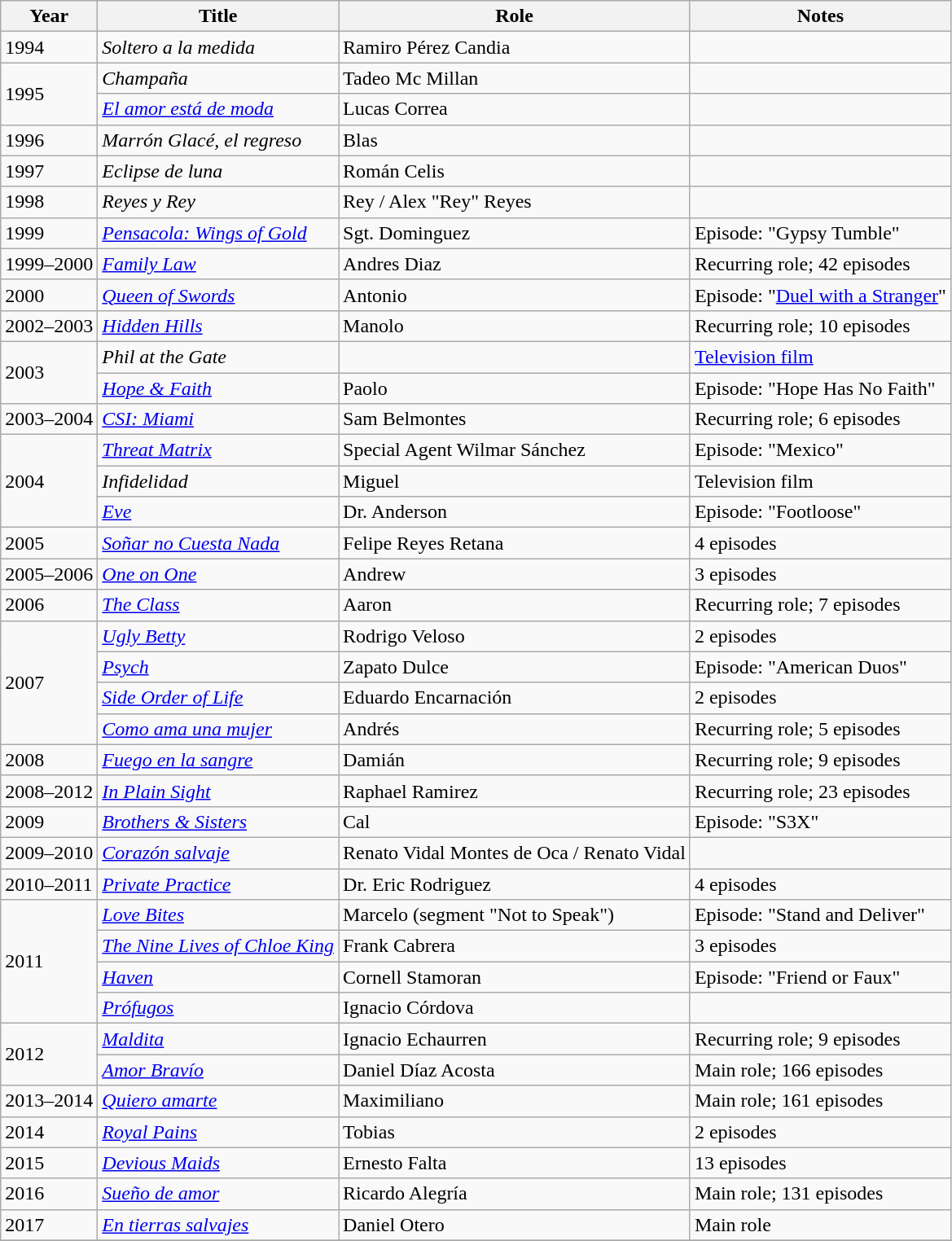<table class="wikitable plainrowheaders sortable">
<tr>
<th scope="col">Year</th>
<th scope="col">Title</th>
<th scope="col">Role</th>
<th scope="col" class="unsortable">Notes</th>
</tr>
<tr>
<td>1994</td>
<td><em>Soltero a la medida</em></td>
<td>Ramiro Pérez Candia</td>
<td></td>
</tr>
<tr>
<td rowspan="2">1995</td>
<td><em>Champaña</em></td>
<td>Tadeo Mc Millan</td>
<td></td>
</tr>
<tr>
<td><em><a href='#'>El amor está de moda</a></em></td>
<td>Lucas Correa</td>
<td></td>
</tr>
<tr>
<td>1996</td>
<td><em>Marrón Glacé, el regreso</em></td>
<td>Blas</td>
<td></td>
</tr>
<tr>
<td>1997</td>
<td><em>Eclipse de luna</em></td>
<td>Román Celis</td>
<td></td>
</tr>
<tr>
<td>1998</td>
<td><em>Reyes y Rey</em></td>
<td>Rey / Alex "Rey" Reyes</td>
<td></td>
</tr>
<tr>
<td>1999</td>
<td><em><a href='#'>Pensacola: Wings of Gold</a></em></td>
<td>Sgt. Dominguez</td>
<td>Episode: "Gypsy Tumble"</td>
</tr>
<tr>
<td>1999–2000</td>
<td><em><a href='#'>Family Law</a></em></td>
<td>Andres Diaz</td>
<td>Recurring role; 42 episodes</td>
</tr>
<tr>
<td>2000</td>
<td><em><a href='#'>Queen of Swords</a></em></td>
<td>Antonio</td>
<td>Episode: "<a href='#'>Duel with a Stranger</a>"</td>
</tr>
<tr>
<td>2002–2003</td>
<td><em><a href='#'>Hidden Hills</a></em></td>
<td>Manolo</td>
<td>Recurring role; 10 episodes</td>
</tr>
<tr>
<td rowspan="2">2003</td>
<td><em>Phil at the Gate</em></td>
<td></td>
<td><a href='#'>Television film</a></td>
</tr>
<tr>
<td><em><a href='#'>Hope & Faith</a></em></td>
<td>Paolo</td>
<td>Episode: "Hope Has No Faith"</td>
</tr>
<tr>
<td>2003–2004</td>
<td><em><a href='#'>CSI: Miami</a></em></td>
<td>Sam Belmontes</td>
<td>Recurring role; 6 episodes</td>
</tr>
<tr>
<td rowspan="3">2004</td>
<td><em><a href='#'>Threat Matrix</a></em></td>
<td>Special Agent Wilmar Sánchez</td>
<td>Episode: "Mexico"</td>
</tr>
<tr>
<td><em>Infidelidad</em></td>
<td>Miguel</td>
<td>Television film</td>
</tr>
<tr>
<td><em><a href='#'>Eve</a></em></td>
<td>Dr. Anderson</td>
<td>Episode: "Footloose"</td>
</tr>
<tr>
<td>2005</td>
<td><em><a href='#'>Soñar no Cuesta Nada</a></em></td>
<td>Felipe Reyes Retana</td>
<td>4 episodes</td>
</tr>
<tr>
<td>2005–2006</td>
<td><em><a href='#'>One on One</a></em></td>
<td>Andrew</td>
<td>3 episodes</td>
</tr>
<tr>
<td>2006</td>
<td><em><a href='#'>The Class</a></em></td>
<td>Aaron</td>
<td>Recurring role; 7 episodes</td>
</tr>
<tr>
<td rowspan="4">2007</td>
<td><em><a href='#'>Ugly Betty</a></em></td>
<td>Rodrigo Veloso</td>
<td>2 episodes</td>
</tr>
<tr>
<td><em><a href='#'>Psych</a></em></td>
<td>Zapato Dulce</td>
<td>Episode: "American Duos"</td>
</tr>
<tr>
<td><em><a href='#'>Side Order of Life</a></em></td>
<td>Eduardo Encarnación</td>
<td>2 episodes</td>
</tr>
<tr>
<td><em><a href='#'>Como ama una mujer</a></em></td>
<td>Andrés</td>
<td>Recurring role; 5 episodes</td>
</tr>
<tr>
<td>2008</td>
<td><em><a href='#'>Fuego en la sangre</a></em></td>
<td>Damián</td>
<td>Recurring role; 9 episodes</td>
</tr>
<tr>
<td>2008–2012</td>
<td><em><a href='#'>In Plain Sight</a></em></td>
<td>Raphael Ramirez</td>
<td>Recurring role; 23 episodes</td>
</tr>
<tr>
<td>2009</td>
<td><em><a href='#'>Brothers & Sisters</a></em></td>
<td>Cal</td>
<td>Episode: "S3X"</td>
</tr>
<tr>
<td>2009–2010</td>
<td><em><a href='#'>Corazón salvaje</a></em></td>
<td>Renato Vidal Montes de Oca / Renato Vidal</td>
<td></td>
</tr>
<tr>
<td>2010–2011</td>
<td><em><a href='#'>Private Practice</a></em></td>
<td>Dr. Eric Rodriguez</td>
<td>4 episodes</td>
</tr>
<tr>
<td rowspan="4">2011</td>
<td><em><a href='#'>Love Bites</a></em></td>
<td>Marcelo (segment "Not to Speak")</td>
<td>Episode: "Stand and Deliver"</td>
</tr>
<tr>
<td><em><a href='#'>The Nine Lives of Chloe King</a></em></td>
<td>Frank Cabrera</td>
<td>3 episodes</td>
</tr>
<tr>
<td><em><a href='#'>Haven</a></em></td>
<td>Cornell Stamoran</td>
<td>Episode: "Friend or Faux"</td>
</tr>
<tr>
<td><em><a href='#'>Prófugos</a></em></td>
<td>Ignacio Córdova</td>
<td></td>
</tr>
<tr>
<td rowspan="2">2012</td>
<td><em><a href='#'>Maldita</a></em></td>
<td>Ignacio Echaurren</td>
<td>Recurring role; 9 episodes</td>
</tr>
<tr>
<td><em><a href='#'>Amor Bravío</a></em></td>
<td>Daniel Díaz Acosta</td>
<td>Main role; 166 episodes</td>
</tr>
<tr>
<td>2013–2014</td>
<td><em><a href='#'>Quiero amarte</a></em></td>
<td>Maximiliano</td>
<td>Main role; 161 episodes</td>
</tr>
<tr>
<td>2014</td>
<td><em><a href='#'>Royal Pains</a></em></td>
<td>Tobias</td>
<td>2 episodes</td>
</tr>
<tr>
<td>2015</td>
<td><em><a href='#'>Devious Maids</a></em></td>
<td>Ernesto Falta</td>
<td>13 episodes</td>
</tr>
<tr>
<td>2016</td>
<td><em><a href='#'>Sueño de amor</a></em></td>
<td>Ricardo Alegría</td>
<td>Main role; 131 episodes</td>
</tr>
<tr>
<td>2017</td>
<td><em><a href='#'>En tierras salvajes</a></em></td>
<td>Daniel Otero</td>
<td>Main role</td>
</tr>
<tr>
</tr>
</table>
